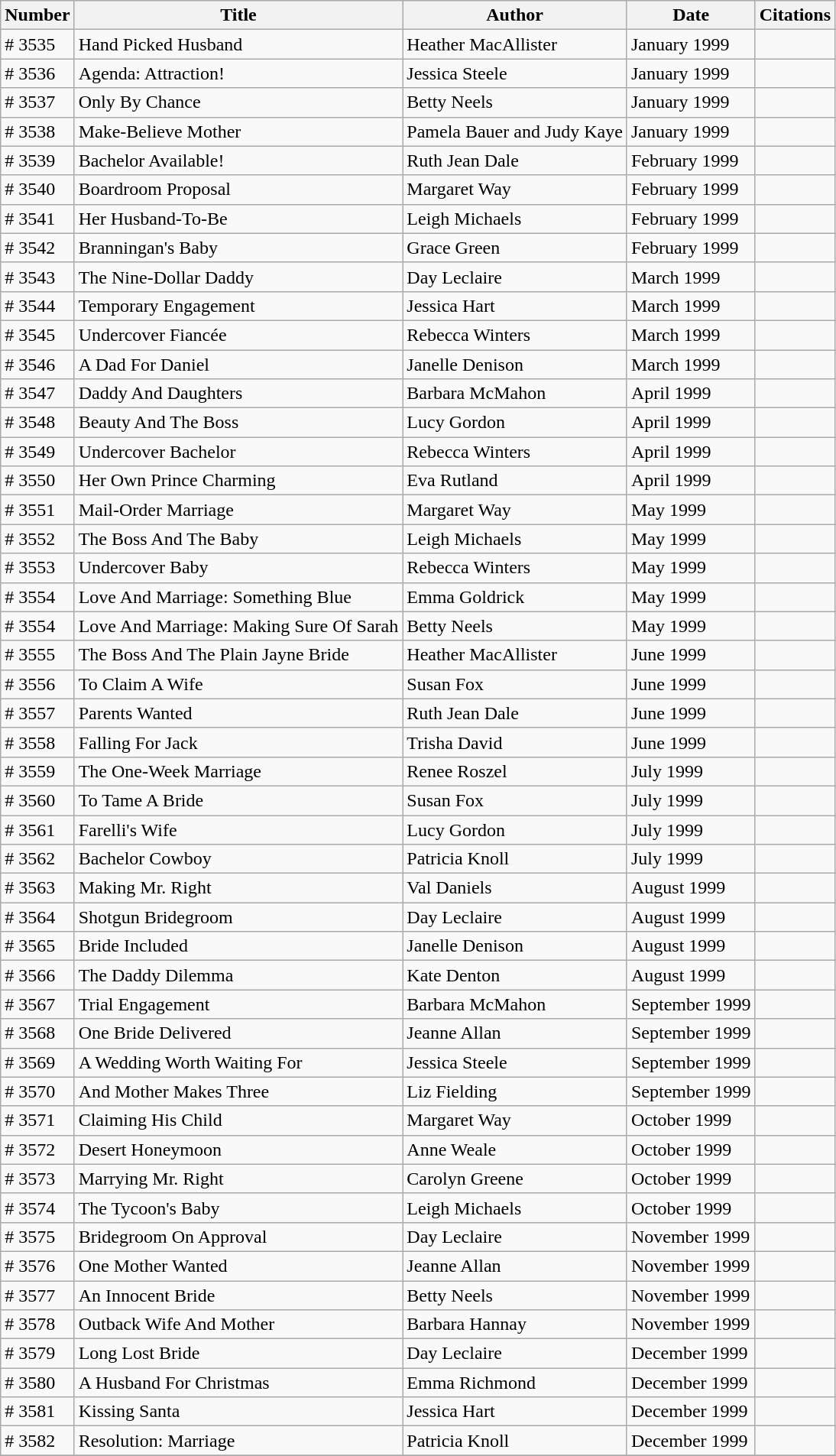<table class="wikitable">
<tr>
<th>Number</th>
<th>Title</th>
<th>Author</th>
<th>Date</th>
<th>Citations</th>
</tr>
<tr>
<td># 3535</td>
<td>Hand Picked Husband</td>
<td>Heather MacAllister</td>
<td>January 1999</td>
<td></td>
</tr>
<tr>
<td># 3536</td>
<td>Agenda: Attraction!</td>
<td>Jessica Steele</td>
<td>January 1999</td>
<td></td>
</tr>
<tr>
<td># 3537</td>
<td>Only By Chance</td>
<td>Betty Neels</td>
<td>January 1999</td>
<td></td>
</tr>
<tr>
<td># 3538</td>
<td>Make-Believe Mother</td>
<td>Pamela Bauer and Judy Kaye</td>
<td>January 1999</td>
<td></td>
</tr>
<tr>
<td># 3539</td>
<td>Bachelor Available!</td>
<td>Ruth Jean Dale</td>
<td>February 1999</td>
<td></td>
</tr>
<tr>
<td># 3540</td>
<td>Boardroom Proposal</td>
<td>Margaret Way</td>
<td>February 1999</td>
<td></td>
</tr>
<tr>
<td># 3541</td>
<td>Her Husband-To-Be</td>
<td>Leigh Michaels</td>
<td>February 1999</td>
<td></td>
</tr>
<tr>
<td># 3542</td>
<td>Branningan's Baby</td>
<td>Grace Green</td>
<td>February 1999</td>
<td></td>
</tr>
<tr>
<td># 3543</td>
<td>The Nine-Dollar Daddy</td>
<td>Day Leclaire</td>
<td>March 1999</td>
<td></td>
</tr>
<tr>
<td># 3544</td>
<td>Temporary Engagement</td>
<td>Jessica Hart</td>
<td>March 1999</td>
<td></td>
</tr>
<tr>
<td># 3545</td>
<td>Undercover Fiancée</td>
<td>Rebecca Winters</td>
<td>March 1999</td>
<td></td>
</tr>
<tr>
<td># 3546</td>
<td>A Dad For Daniel</td>
<td>Janelle Denison</td>
<td>March 1999</td>
<td></td>
</tr>
<tr>
<td># 3547</td>
<td>Daddy And Daughters</td>
<td>Barbara McMahon</td>
<td>April 1999</td>
<td></td>
</tr>
<tr>
<td># 3548</td>
<td>Beauty And The Boss</td>
<td>Lucy Gordon</td>
<td>April 1999</td>
<td></td>
</tr>
<tr>
<td># 3549</td>
<td>Undercover Bachelor</td>
<td>Rebecca Winters</td>
<td>April 1999</td>
<td></td>
</tr>
<tr>
<td># 3550</td>
<td>Her Own Prince Charming</td>
<td>Eva Rutland</td>
<td>April 1999</td>
<td></td>
</tr>
<tr>
<td># 3551</td>
<td>Mail-Order Marriage</td>
<td>Margaret Way</td>
<td>May 1999</td>
<td></td>
</tr>
<tr>
<td># 3552</td>
<td>The Boss And The Baby</td>
<td>Leigh Michaels</td>
<td>May 1999</td>
<td></td>
</tr>
<tr>
<td># 3553</td>
<td>Undercover Baby</td>
<td>Rebecca Winters</td>
<td>May 1999</td>
<td></td>
</tr>
<tr>
<td># 3554</td>
<td>Love And Marriage: Something Blue</td>
<td>Emma Goldrick</td>
<td>May 1999</td>
<td></td>
</tr>
<tr>
<td># 3554</td>
<td>Love And Marriage: Making Sure Of Sarah</td>
<td>Betty Neels</td>
<td>May 1999</td>
<td></td>
</tr>
<tr>
<td># 3555</td>
<td>The Boss And The Plain Jayne Bride</td>
<td>Heather MacAllister</td>
<td>June 1999</td>
<td></td>
</tr>
<tr>
<td># 3556</td>
<td>To Claim A Wife</td>
<td>Susan Fox</td>
<td>June 1999</td>
<td></td>
</tr>
<tr>
<td># 3557</td>
<td>Parents Wanted</td>
<td>Ruth Jean Dale</td>
<td>June 1999</td>
<td></td>
</tr>
<tr>
<td># 3558</td>
<td>Falling For Jack</td>
<td>Trisha David</td>
<td>June 1999</td>
<td></td>
</tr>
<tr>
<td># 3559</td>
<td>The One-Week Marriage</td>
<td>Renee Roszel</td>
<td>July 1999</td>
<td></td>
</tr>
<tr>
<td># 3560</td>
<td>To Tame A Bride</td>
<td>Susan Fox</td>
<td>July 1999</td>
<td></td>
</tr>
<tr>
<td># 3561</td>
<td>Farelli's Wife</td>
<td>Lucy Gordon</td>
<td>July 1999</td>
<td></td>
</tr>
<tr>
<td># 3562</td>
<td>Bachelor Cowboy</td>
<td>Patricia Knoll</td>
<td>July 1999</td>
<td></td>
</tr>
<tr>
<td># 3563</td>
<td>Making Mr. Right</td>
<td>Val Daniels</td>
<td>August 1999</td>
<td></td>
</tr>
<tr>
<td># 3564</td>
<td>Shotgun Bridegroom</td>
<td>Day Leclaire</td>
<td>August 1999</td>
<td></td>
</tr>
<tr>
<td># 3565</td>
<td>Bride Included</td>
<td>Janelle Denison</td>
<td>August 1999</td>
<td></td>
</tr>
<tr>
<td># 3566</td>
<td>The Daddy Dilemma</td>
<td>Kate Denton</td>
<td>August 1999</td>
<td></td>
</tr>
<tr>
<td># 3567</td>
<td>Trial Engagement</td>
<td>Barbara McMahon</td>
<td>September 1999</td>
<td></td>
</tr>
<tr>
<td># 3568</td>
<td>One Bride Delivered</td>
<td>Jeanne Allan</td>
<td>September 1999</td>
<td></td>
</tr>
<tr>
<td># 3569</td>
<td>A Wedding Worth Waiting For</td>
<td>Jessica Steele</td>
<td>September 1999</td>
<td></td>
</tr>
<tr>
<td># 3570</td>
<td>And Mother Makes Three</td>
<td>Liz Fielding</td>
<td>September 1999</td>
<td></td>
</tr>
<tr>
<td># 3571</td>
<td>Claiming His Child</td>
<td>Margaret Way</td>
<td>October 1999</td>
<td></td>
</tr>
<tr>
<td># 3572</td>
<td>Desert Honeymoon</td>
<td>Anne Weale</td>
<td>October 1999</td>
<td></td>
</tr>
<tr>
<td># 3573</td>
<td>Marrying Mr. Right</td>
<td>Carolyn Greene</td>
<td>October 1999</td>
<td></td>
</tr>
<tr>
<td># 3574</td>
<td>The Tycoon's Baby</td>
<td>Leigh Michaels</td>
<td>October 1999</td>
<td></td>
</tr>
<tr>
<td># 3575</td>
<td>Bridegroom On Approval</td>
<td>Day Leclaire</td>
<td>November 1999</td>
<td></td>
</tr>
<tr>
<td># 3576</td>
<td>One Mother Wanted</td>
<td>Jeanne Allan</td>
<td>November 1999</td>
<td></td>
</tr>
<tr>
<td># 3577</td>
<td>An Innocent Bride</td>
<td>Betty Neels</td>
<td>November 1999</td>
<td></td>
</tr>
<tr>
<td># 3578</td>
<td>Outback Wife And Mother</td>
<td>Barbara Hannay</td>
<td>November 1999</td>
<td></td>
</tr>
<tr>
<td># 3579</td>
<td>Long Lost Bride</td>
<td>Day Leclaire</td>
<td>December 1999</td>
<td></td>
</tr>
<tr>
<td># 3580</td>
<td>A Husband For Christmas</td>
<td>Emma Richmond</td>
<td>December 1999</td>
<td></td>
</tr>
<tr>
<td># 3581</td>
<td>Kissing Santa</td>
<td>Jessica Hart</td>
<td>December 1999</td>
<td></td>
</tr>
<tr>
<td># 3582</td>
<td>Resolution: Marriage</td>
<td>Patricia Knoll</td>
<td>December 1999</td>
<td></td>
</tr>
<tr>
</tr>
</table>
